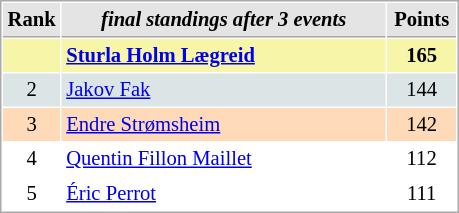<table cellspacing="1" cellpadding="3" style="border:1px solid #AAAAAA;font-size:86%">
<tr style="background-color: #E4E4E4;">
<th style="border-bottom:1px solid #AAAAAA; width: 10px;">Rank</th>
<th style="border-bottom:1px solid #AAAAAA; width: 210px;"><em>final standings after 3 events</em></th>
<th style="border-bottom:1px solid #AAAAAA; width: 40px;">Points</th>
</tr>
<tr style="background:#f7f6a8;">
<td align=center></td>
<td> <strong><a href='#'>Sturla Holm Lægreid</a></strong></td>
<td align=center><strong>165</strong></td>
</tr>
<tr style="background:#dce5e5;">
<td align=center>2</td>
<td> <a href='#'>Jakov Fak</a></td>
<td align=center>144</td>
</tr>
<tr style="background:#ffdab9;">
<td align=center>3</td>
<td> <a href='#'>Endre Strømsheim</a></td>
<td align=center>142</td>
</tr>
<tr>
<td align=center>4</td>
<td> <a href='#'>Quentin Fillon Maillet</a></td>
<td align=center>112</td>
</tr>
<tr>
<td align=center>5</td>
<td> <a href='#'>Éric Perrot</a></td>
<td align=center>111</td>
</tr>
</table>
